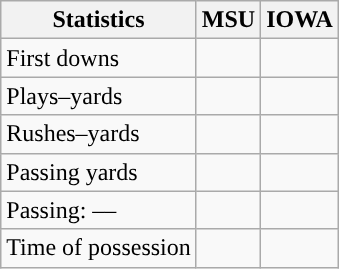<table class="wikitable" style="float:left">
<tr>
<th>Statistics</th>
<th>MSU</th>
<th>IOWA</th>
</tr>
<tr>
<td>First downs</td>
<td></td>
<td></td>
</tr>
<tr>
<td>Plays–yards</td>
<td></td>
<td></td>
</tr>
<tr>
<td>Rushes–yards</td>
<td></td>
<td></td>
</tr>
<tr>
<td>Passing yards</td>
<td></td>
<td></td>
</tr>
<tr>
<td>Passing: ––</td>
<td></td>
<td></td>
</tr>
<tr>
<td>Time of possession</td>
<td></td>
<td></td>
</tr>
</table>
